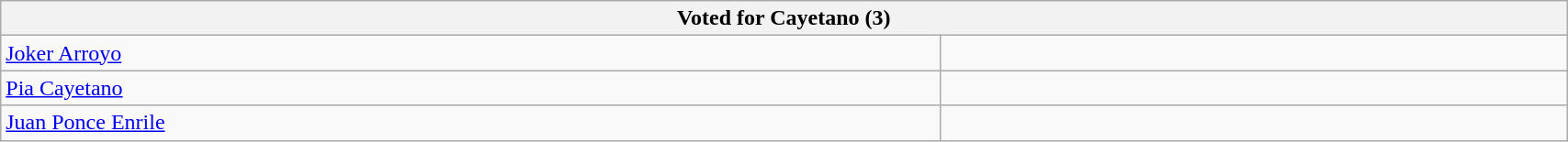<table class=wikitable width=90%>
<tr>
<th colspan=3>Voted for Cayetano (3)</th>
</tr>
<tr>
<td width=60%><a href='#'>Joker Arroyo</a></td>
<td></td>
</tr>
<tr>
<td><a href='#'>Pia Cayetano</a></td>
<td></td>
</tr>
<tr>
<td><a href='#'>Juan Ponce Enrile</a></td>
<td></td>
</tr>
</table>
